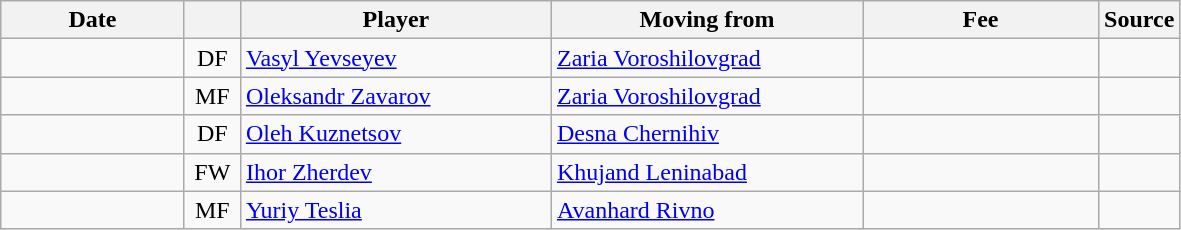<table class="wikitable sortable">
<tr>
<th style="width:115px;">Date</th>
<th style="width:30px;"></th>
<th style="width:200px;">Player</th>
<th style="width:200px;">Moving from</th>
<th style="width:150px;" class="unsortable">Fee</th>
<th style="width:20px;">Source</th>
</tr>
<tr>
<td></td>
<td style="text-align:center">DF</td>
<td><a href='#'>Vasyl Yevseyev</a></td>
<td><a href='#'>Zaria Voroshilovgrad</a></td>
<td></td>
<td></td>
</tr>
<tr>
<td></td>
<td style="text-align:center">MF</td>
<td><a href='#'>Oleksandr Zavarov</a></td>
<td><a href='#'>Zaria Voroshilovgrad</a></td>
<td></td>
<td></td>
</tr>
<tr>
<td></td>
<td style="text-align:center">DF</td>
<td><a href='#'>Oleh Kuznetsov</a></td>
<td><a href='#'>Desna Chernihiv</a></td>
<td></td>
<td></td>
</tr>
<tr>
<td></td>
<td style="text-align:center">FW</td>
<td><a href='#'>Ihor Zherdev</a></td>
<td><a href='#'>Khujand Leninabad</a></td>
<td></td>
<td></td>
</tr>
<tr>
<td></td>
<td style="text-align:center">MF</td>
<td><a href='#'>Yuriy Teslia</a></td>
<td><a href='#'>Avanhard Rivno</a></td>
<td></td>
<td></td>
</tr>
</table>
